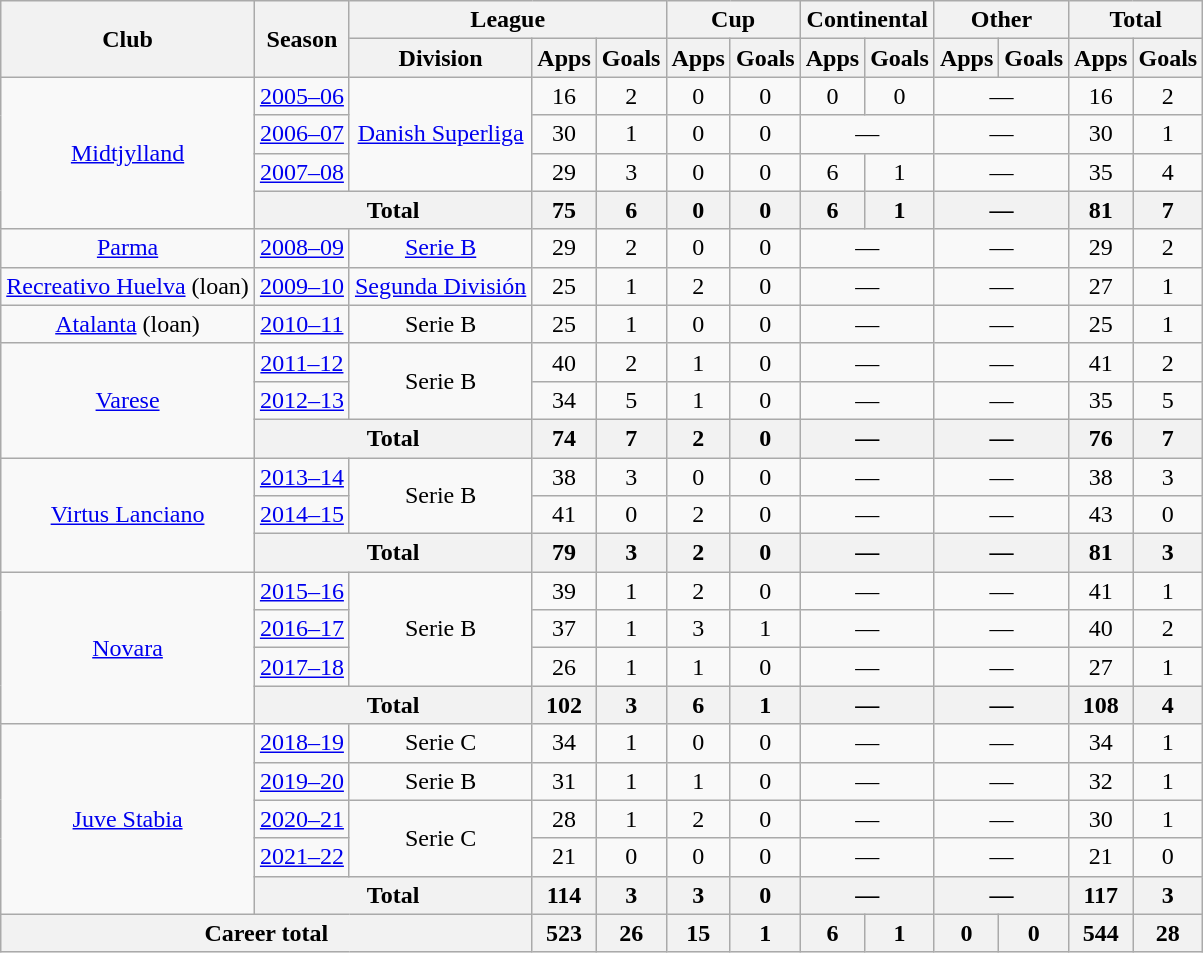<table class="wikitable" style="text-align:center">
<tr>
<th rowspan="2">Club</th>
<th rowspan="2">Season</th>
<th colspan="3">League</th>
<th colspan="2">Cup</th>
<th colspan="2">Continental</th>
<th colspan="2">Other</th>
<th colspan="2">Total</th>
</tr>
<tr>
<th>Division</th>
<th>Apps</th>
<th>Goals</th>
<th>Apps</th>
<th>Goals</th>
<th>Apps</th>
<th>Goals</th>
<th>Apps</th>
<th>Goals</th>
<th>Apps</th>
<th>Goals</th>
</tr>
<tr>
<td rowspan="4"><a href='#'>Midtjylland</a></td>
<td><a href='#'>2005–06</a></td>
<td rowspan="3"><a href='#'>Danish Superliga</a></td>
<td>16</td>
<td>2</td>
<td>0</td>
<td>0</td>
<td>0</td>
<td>0</td>
<td colspan="2">—</td>
<td>16</td>
<td>2</td>
</tr>
<tr>
<td><a href='#'>2006–07</a></td>
<td>30</td>
<td>1</td>
<td>0</td>
<td>0</td>
<td colspan="2">—</td>
<td colspan="2">—</td>
<td>30</td>
<td>1</td>
</tr>
<tr>
<td><a href='#'>2007–08</a></td>
<td>29</td>
<td>3</td>
<td>0</td>
<td>0</td>
<td>6</td>
<td>1</td>
<td colspan="2">—</td>
<td>35</td>
<td>4</td>
</tr>
<tr>
<th colspan="2">Total</th>
<th>75</th>
<th>6</th>
<th>0</th>
<th>0</th>
<th>6</th>
<th>1</th>
<th colspan="2">—</th>
<th>81</th>
<th>7</th>
</tr>
<tr>
<td><a href='#'>Parma</a></td>
<td><a href='#'>2008–09</a></td>
<td><a href='#'>Serie B</a></td>
<td>29</td>
<td>2</td>
<td>0</td>
<td>0</td>
<td colspan="2">—</td>
<td colspan="2">—</td>
<td>29</td>
<td>2</td>
</tr>
<tr>
<td><a href='#'>Recreativo Huelva</a> (loan)</td>
<td><a href='#'>2009–10</a></td>
<td><a href='#'>Segunda División</a></td>
<td>25</td>
<td>1</td>
<td>2</td>
<td>0</td>
<td colspan="2">—</td>
<td colspan="2">—</td>
<td>27</td>
<td>1</td>
</tr>
<tr>
<td><a href='#'>Atalanta</a> (loan)</td>
<td><a href='#'>2010–11</a></td>
<td>Serie B</td>
<td>25</td>
<td>1</td>
<td>0</td>
<td>0</td>
<td colspan="2">—</td>
<td colspan="2">—</td>
<td>25</td>
<td>1</td>
</tr>
<tr>
<td rowspan="3"><a href='#'>Varese</a></td>
<td><a href='#'>2011–12</a></td>
<td rowspan="2">Serie B</td>
<td>40</td>
<td>2</td>
<td>1</td>
<td>0</td>
<td colspan="2">—</td>
<td colspan="2">—</td>
<td>41</td>
<td>2</td>
</tr>
<tr>
<td><a href='#'>2012–13</a></td>
<td>34</td>
<td>5</td>
<td>1</td>
<td>0</td>
<td colspan="2">—</td>
<td colspan="2">—</td>
<td>35</td>
<td>5</td>
</tr>
<tr>
<th colspan="2">Total</th>
<th>74</th>
<th>7</th>
<th>2</th>
<th>0</th>
<th colspan="2">—</th>
<th colspan="2">—</th>
<th>76</th>
<th>7</th>
</tr>
<tr>
<td rowspan="3"><a href='#'>Virtus Lanciano</a></td>
<td><a href='#'>2013–14</a></td>
<td rowspan="2">Serie B</td>
<td>38</td>
<td>3</td>
<td>0</td>
<td>0</td>
<td colspan="2">—</td>
<td colspan="2">—</td>
<td>38</td>
<td>3</td>
</tr>
<tr>
<td><a href='#'>2014–15</a></td>
<td>41</td>
<td>0</td>
<td>2</td>
<td>0</td>
<td colspan="2">—</td>
<td colspan="2">—</td>
<td>43</td>
<td>0</td>
</tr>
<tr>
<th colspan="2">Total</th>
<th>79</th>
<th>3</th>
<th>2</th>
<th>0</th>
<th colspan="2">—</th>
<th colspan="2">—</th>
<th>81</th>
<th>3</th>
</tr>
<tr>
<td rowspan="4"><a href='#'>Novara</a></td>
<td><a href='#'>2015–16</a></td>
<td rowspan="3">Serie B</td>
<td>39</td>
<td>1</td>
<td>2</td>
<td>0</td>
<td colspan="2">—</td>
<td colspan="2">—</td>
<td>41</td>
<td>1</td>
</tr>
<tr>
<td><a href='#'>2016–17</a></td>
<td>37</td>
<td>1</td>
<td>3</td>
<td>1</td>
<td colspan="2">—</td>
<td colspan="2">—</td>
<td>40</td>
<td>2</td>
</tr>
<tr>
<td><a href='#'>2017–18</a></td>
<td>26</td>
<td>1</td>
<td>1</td>
<td>0</td>
<td colspan="2">—</td>
<td colspan="2">—</td>
<td>27</td>
<td>1</td>
</tr>
<tr>
<th colspan="2">Total</th>
<th>102</th>
<th>3</th>
<th>6</th>
<th>1</th>
<th colspan="2">—</th>
<th colspan="2">—</th>
<th>108</th>
<th>4</th>
</tr>
<tr>
<td rowspan="5"><a href='#'>Juve Stabia</a></td>
<td><a href='#'>2018–19</a></td>
<td>Serie C</td>
<td>34</td>
<td>1</td>
<td>0</td>
<td>0</td>
<td colspan="2">—</td>
<td colspan="2">—</td>
<td>34</td>
<td>1</td>
</tr>
<tr>
<td><a href='#'>2019–20</a></td>
<td>Serie B</td>
<td>31</td>
<td>1</td>
<td>1</td>
<td>0</td>
<td colspan="2">—</td>
<td colspan="2">—</td>
<td>32</td>
<td>1</td>
</tr>
<tr>
<td><a href='#'>2020–21</a></td>
<td rowspan="2">Serie C</td>
<td>28</td>
<td>1</td>
<td>2</td>
<td>0</td>
<td colspan="2">—</td>
<td colspan="2">—</td>
<td>30</td>
<td>1</td>
</tr>
<tr>
<td><a href='#'>2021–22</a></td>
<td>21</td>
<td>0</td>
<td>0</td>
<td>0</td>
<td colspan="2">—</td>
<td colspan="2">—</td>
<td>21</td>
<td>0</td>
</tr>
<tr>
<th colspan="2">Total</th>
<th>114</th>
<th>3</th>
<th>3</th>
<th>0</th>
<th colspan="2">—</th>
<th colspan="2">—</th>
<th>117</th>
<th>3</th>
</tr>
<tr>
<th colspan="3">Career total</th>
<th>523</th>
<th>26</th>
<th>15</th>
<th>1</th>
<th>6</th>
<th>1</th>
<th>0</th>
<th>0</th>
<th>544</th>
<th>28</th>
</tr>
</table>
